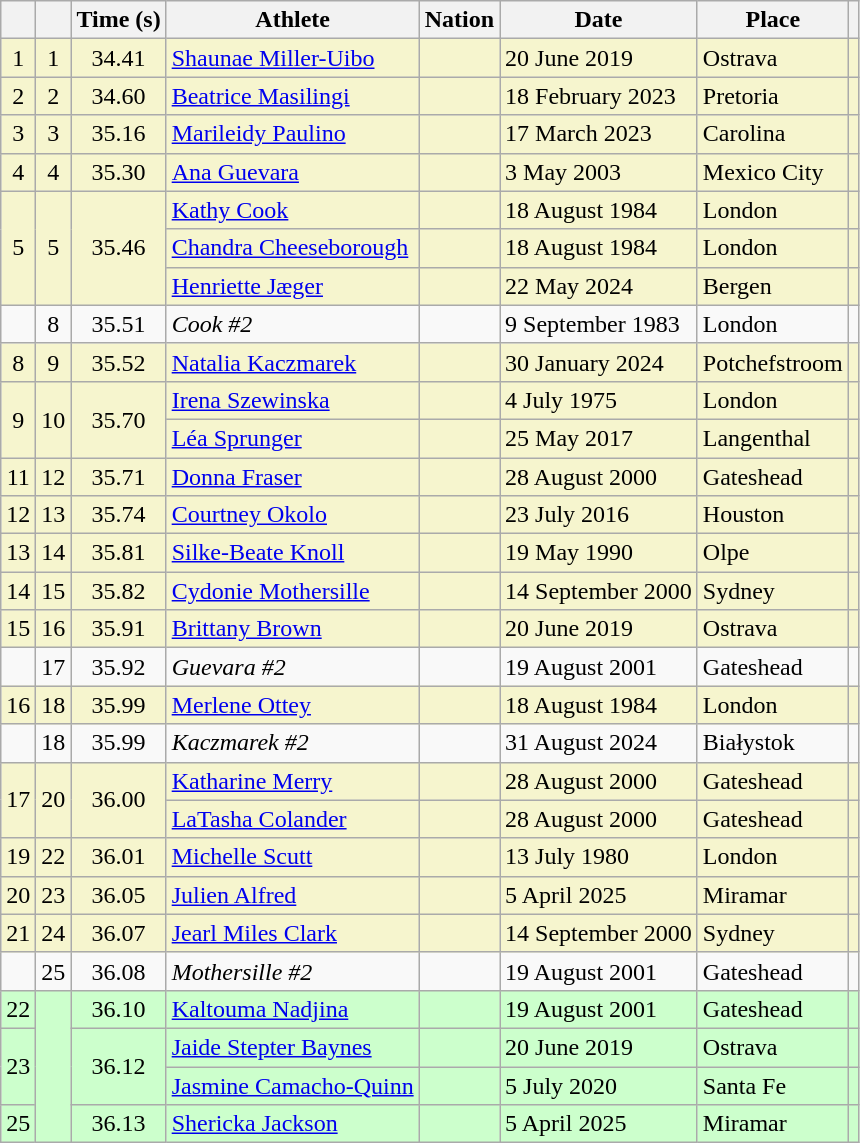<table class="wikitable sortable">
<tr>
<th></th>
<th></th>
<th>Time (s)</th>
<th>Athlete</th>
<th>Nation</th>
<th>Date</th>
<th>Place</th>
<th class="unsortable"></th>
</tr>
<tr bgcolor="#f6F5CE">
<td align="center">1</td>
<td align="center">1</td>
<td align="center">34.41</td>
<td><a href='#'>Shaunae Miller-Uibo</a></td>
<td></td>
<td>20 June 2019</td>
<td>Ostrava</td>
<td></td>
</tr>
<tr bgcolor="#f6F5CE">
<td align="center">2</td>
<td align="center">2</td>
<td align="center">34.60 </td>
<td><a href='#'>Beatrice Masilingi</a></td>
<td></td>
<td>18 February 2023</td>
<td>Pretoria</td>
<td></td>
</tr>
<tr bgcolor="#f6F5CE">
<td align="center">3</td>
<td align="center">3</td>
<td align="center">35.16</td>
<td><a href='#'>Marileidy Paulino</a></td>
<td></td>
<td>17 March 2023</td>
<td>Carolina</td>
<td></td>
</tr>
<tr bgcolor="#f6F5CE">
<td align="center">4</td>
<td align="center">4</td>
<td align="center">35.30 </td>
<td><a href='#'>Ana Guevara</a></td>
<td></td>
<td>3 May 2003</td>
<td>Mexico City</td>
<td></td>
</tr>
<tr bgcolor="#f6F5CE">
<td rowspan="3" align="center">5</td>
<td rowspan="3" align="center">5</td>
<td rowspan="3" align="center">35.46</td>
<td><a href='#'>Kathy Cook</a></td>
<td></td>
<td>18 August 1984</td>
<td>London</td>
<td></td>
</tr>
<tr bgcolor="#f6F5CE">
<td><a href='#'>Chandra Cheeseborough</a></td>
<td></td>
<td>18 August 1984</td>
<td>London</td>
<td></td>
</tr>
<tr bgcolor="#f6F5CE">
<td><a href='#'>Henriette Jæger</a></td>
<td></td>
<td>22 May 2024</td>
<td>Bergen</td>
<td></td>
</tr>
<tr>
<td></td>
<td align="center">8</td>
<td align="center">35.51</td>
<td><em>Cook #2</em></td>
<td></td>
<td>9 September 1983</td>
<td>London</td>
<td></td>
</tr>
<tr bgcolor="#f6F5CE">
<td align="center">8</td>
<td align="center">9</td>
<td align="center">35.52</td>
<td><a href='#'>Natalia Kaczmarek</a></td>
<td></td>
<td>30 January 2024</td>
<td>Potchefstroom</td>
<td></td>
</tr>
<tr bgcolor="#f6F5CE">
<td rowspan="2" align="center">9</td>
<td rowspan="2" align="center">10</td>
<td rowspan="2" align="center">35.70</td>
<td><a href='#'>Irena Szewinska</a></td>
<td></td>
<td>4 July 1975</td>
<td>London</td>
<td></td>
</tr>
<tr bgcolor="#f6F5CE">
<td><a href='#'>Léa Sprunger</a></td>
<td></td>
<td>25 May 2017</td>
<td>Langenthal</td>
<td></td>
</tr>
<tr bgcolor="#f6F5CE">
<td align="center">11</td>
<td align="center">12</td>
<td align="center">35.71</td>
<td><a href='#'>Donna Fraser</a></td>
<td></td>
<td>28 August 2000</td>
<td>Gateshead</td>
<td></td>
</tr>
<tr bgcolor="#f6F5CE">
<td align="center">12</td>
<td align="center">13</td>
<td align="center">35.74</td>
<td><a href='#'>Courtney Okolo</a></td>
<td></td>
<td>23 July 2016</td>
<td>Houston</td>
<td></td>
</tr>
<tr bgcolor="#f6F5CE">
<td align="center">13</td>
<td align="center">14</td>
<td align="center">35.81</td>
<td><a href='#'>Silke-Beate Knoll</a></td>
<td></td>
<td>19 May 1990</td>
<td>Olpe</td>
<td></td>
</tr>
<tr bgcolor="#f6F5CE">
<td align="center">14</td>
<td align="center">15</td>
<td align="center">35.82</td>
<td><a href='#'>Cydonie Mothersille</a></td>
<td></td>
<td>14 September 2000</td>
<td>Sydney</td>
<td></td>
</tr>
<tr bgcolor="#f6F5CE">
<td align="center">15</td>
<td align="center">16</td>
<td align="center">35.91</td>
<td><a href='#'>Brittany Brown</a></td>
<td></td>
<td>20 June 2019</td>
<td>Ostrava</td>
<td></td>
</tr>
<tr>
<td></td>
<td align="center">17</td>
<td align="center">35.92</td>
<td><em>Guevara #2</em></td>
<td></td>
<td>19 August 2001</td>
<td>Gateshead</td>
<td></td>
</tr>
<tr bgcolor="#f6F5CE">
<td align="center">16</td>
<td align="center">18</td>
<td align="center">35.99</td>
<td><a href='#'>Merlene Ottey</a></td>
<td></td>
<td>18 August 1984</td>
<td>London</td>
<td></td>
</tr>
<tr>
<td></td>
<td align="center">18</td>
<td align="center">35.99</td>
<td><em>Kaczmarek #2</em></td>
<td></td>
<td>31 August 2024</td>
<td>Białystok</td>
<td></td>
</tr>
<tr bgcolor="#f6F5CE">
<td rowspan="2" align="center">17</td>
<td rowspan="2" align="center">20</td>
<td rowspan="2" align="center">36.00</td>
<td><a href='#'>Katharine Merry</a></td>
<td></td>
<td>28 August 2000</td>
<td>Gateshead</td>
<td></td>
</tr>
<tr bgcolor="#f6F5CE">
<td><a href='#'>LaTasha Colander</a></td>
<td></td>
<td>28 August 2000</td>
<td>Gateshead</td>
<td></td>
</tr>
<tr bgcolor="#f6F5CE">
<td align="center">19</td>
<td align="center">22</td>
<td align="center">36.01</td>
<td><a href='#'>Michelle Scutt</a></td>
<td></td>
<td>13 July 1980</td>
<td>London</td>
<td></td>
</tr>
<tr bgcolor="#f6F5CE">
<td align="center">20</td>
<td align="center">23</td>
<td align="center">36.05</td>
<td><a href='#'>Julien Alfred</a></td>
<td></td>
<td>5 April 2025</td>
<td>Miramar</td>
<td></td>
</tr>
<tr bgcolor="#f6F5CE">
<td align="center">21</td>
<td align="center">24</td>
<td align="center">36.07</td>
<td><a href='#'>Jearl Miles Clark</a></td>
<td></td>
<td>14 September 2000</td>
<td>Sydney</td>
<td></td>
</tr>
<tr>
<td></td>
<td align="center">25</td>
<td align="center">36.08</td>
<td><em>Mothersille #2</em></td>
<td></td>
<td>19 August 2001</td>
<td>Gateshead</td>
<td></td>
</tr>
<tr bgcolor="#CCFFCC">
<td align="center">22</td>
<td rowspan="4"></td>
<td align="center">36.10</td>
<td><a href='#'>Kaltouma Nadjina</a></td>
<td></td>
<td>19 August 2001</td>
<td>Gateshead</td>
<td></td>
</tr>
<tr bgcolor="#CCFFCC">
<td rowspan="2" align="center">23</td>
<td rowspan="2" align="center">36.12</td>
<td><a href='#'>Jaide Stepter Baynes</a></td>
<td></td>
<td>20 June 2019</td>
<td>Ostrava</td>
<td></td>
</tr>
<tr bgcolor="#CCFFCC">
<td><a href='#'>Jasmine Camacho-Quinn</a></td>
<td></td>
<td>5 July 2020</td>
<td>Santa Fe</td>
<td></td>
</tr>
<tr bgcolor="#CCFFCC">
<td align="center">25</td>
<td align="center">36.13</td>
<td><a href='#'>Shericka Jackson</a></td>
<td></td>
<td>5 April 2025</td>
<td>Miramar</td>
<td></td>
</tr>
</table>
